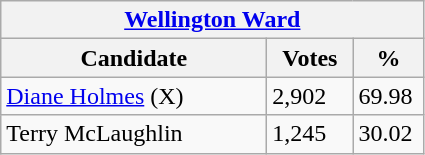<table class="wikitable">
<tr>
<th colspan="3"><a href='#'>Wellington Ward</a></th>
</tr>
<tr>
<th style="width: 170px">Candidate</th>
<th style="width: 50px">Votes</th>
<th style="width: 40px">%</th>
</tr>
<tr>
<td><a href='#'>Diane Holmes</a> (X)</td>
<td>2,902</td>
<td>69.98</td>
</tr>
<tr>
<td>Terry McLaughlin</td>
<td>1,245</td>
<td>30.02</td>
</tr>
</table>
